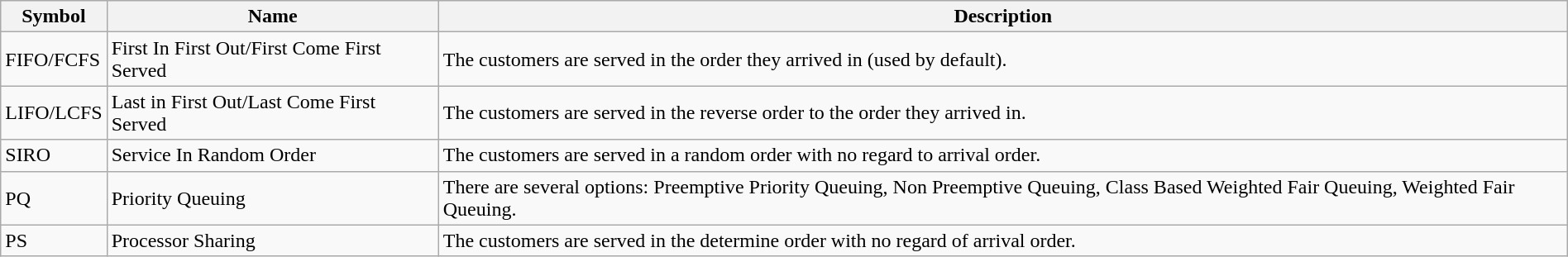<table class="wikitable" style="margin: 1em auto 1em auto">
<tr bgcolor="#ECECEC">
<th>Symbol</th>
<th>Name</th>
<th>Description</th>
</tr>
<tr>
<td>FIFO/FCFS</td>
<td>First In First Out/First Come First Served</td>
<td>The customers are served in the order they arrived in (used by default).</td>
</tr>
<tr>
<td>LIFO/LCFS</td>
<td>Last in First Out/Last Come First Served</td>
<td>The customers are served in the reverse order to the order they arrived in.</td>
</tr>
<tr>
<td>SIRO</td>
<td>Service In Random Order</td>
<td>The customers are served in a random order with no regard to arrival order.</td>
</tr>
<tr>
<td>PQ</td>
<td>Priority  Queuing</td>
<td>There are several options: Preemptive Priority Queuing, Non Preemptive Queuing, Class Based Weighted Fair Queuing, Weighted Fair Queuing.</td>
</tr>
<tr>
<td>PS</td>
<td>Processor Sharing</td>
<td>The customers are served in the determine order with no regard of arrival order.</td>
</tr>
</table>
